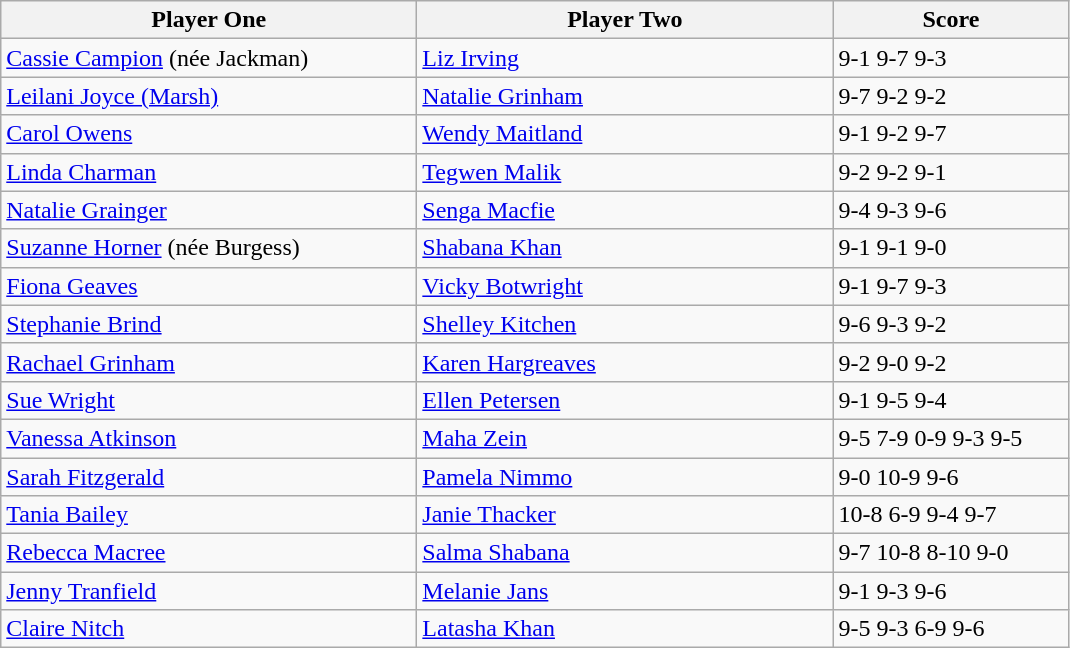<table class="wikitable">
<tr>
<th width=270>Player One</th>
<th width=270>Player Two</th>
<th width=150>Score</th>
</tr>
<tr>
<td> <a href='#'>Cassie Campion</a> (née Jackman)</td>
<td> <a href='#'>Liz Irving</a></td>
<td>9-1 9-7 9-3</td>
</tr>
<tr>
<td> <a href='#'>Leilani Joyce (Marsh)</a></td>
<td> <a href='#'>Natalie Grinham</a></td>
<td>9-7 9-2 9-2</td>
</tr>
<tr>
<td> <a href='#'>Carol Owens</a></td>
<td> <a href='#'>Wendy Maitland</a></td>
<td>9-1 9-2 9-7</td>
</tr>
<tr>
<td> <a href='#'>Linda Charman</a></td>
<td> <a href='#'>Tegwen Malik</a></td>
<td>9-2 9-2 9-1</td>
</tr>
<tr>
<td> <a href='#'>Natalie Grainger</a></td>
<td> <a href='#'>Senga Macfie</a></td>
<td>9-4 9-3 9-6</td>
</tr>
<tr>
<td> <a href='#'>Suzanne Horner</a> (née Burgess)</td>
<td> <a href='#'>Shabana Khan</a></td>
<td>9-1 9-1 9-0</td>
</tr>
<tr>
<td> <a href='#'>Fiona Geaves</a></td>
<td> <a href='#'>Vicky Botwright</a></td>
<td>9-1 9-7 9-3</td>
</tr>
<tr>
<td> <a href='#'>Stephanie Brind</a></td>
<td> <a href='#'>Shelley Kitchen</a></td>
<td>9-6 9-3 9-2</td>
</tr>
<tr>
<td> <a href='#'>Rachael Grinham</a></td>
<td> <a href='#'>Karen Hargreaves</a></td>
<td>9-2 9-0 9-2</td>
</tr>
<tr>
<td> <a href='#'>Sue Wright</a></td>
<td> <a href='#'>Ellen Petersen</a></td>
<td>9-1 9-5 9-4</td>
</tr>
<tr>
<td> <a href='#'>Vanessa Atkinson</a></td>
<td> <a href='#'>Maha Zein</a></td>
<td>9-5 7-9 0-9 9-3 9-5</td>
</tr>
<tr>
<td> <a href='#'>Sarah Fitzgerald</a></td>
<td> <a href='#'>Pamela Nimmo</a></td>
<td>9-0 10-9 9-6</td>
</tr>
<tr>
<td> <a href='#'>Tania Bailey</a></td>
<td> <a href='#'>Janie Thacker</a></td>
<td>10-8 6-9 9-4 9-7</td>
</tr>
<tr>
<td> <a href='#'>Rebecca Macree</a></td>
<td> <a href='#'>Salma Shabana</a></td>
<td>9-7 10-8 8-10 9-0</td>
</tr>
<tr>
<td> <a href='#'>Jenny Tranfield</a></td>
<td> <a href='#'>Melanie Jans</a></td>
<td>9-1 9-3 9-6</td>
</tr>
<tr>
<td> <a href='#'>Claire Nitch</a></td>
<td> <a href='#'>Latasha Khan</a></td>
<td>9-5 9-3 6-9 9-6</td>
</tr>
</table>
